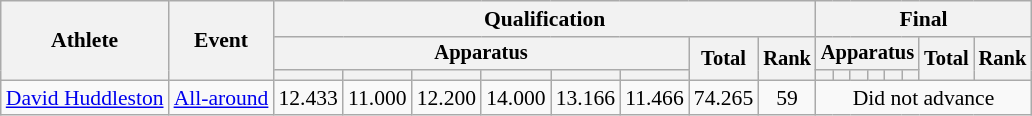<table class="wikitable" style="font-size:90%">
<tr>
<th rowspan=3>Athlete</th>
<th rowspan=3>Event</th>
<th colspan =8>Qualification</th>
<th colspan =8>Final</th>
</tr>
<tr style="font-size:95%">
<th colspan=6>Apparatus</th>
<th rowspan=2>Total</th>
<th rowspan=2>Rank</th>
<th colspan=6>Apparatus</th>
<th rowspan=2>Total</th>
<th rowspan=2>Rank</th>
</tr>
<tr style="font-size:95%">
<th></th>
<th></th>
<th></th>
<th></th>
<th></th>
<th></th>
<th></th>
<th></th>
<th></th>
<th></th>
<th></th>
<th></th>
</tr>
<tr align=center>
<td align=left><a href='#'>David Huddleston</a></td>
<td align=left><a href='#'>All-around</a></td>
<td>12.433</td>
<td>11.000</td>
<td>12.200</td>
<td>14.000</td>
<td>13.166</td>
<td>11.466</td>
<td>74.265</td>
<td>59</td>
<td colspan=8>Did not advance</td>
</tr>
</table>
